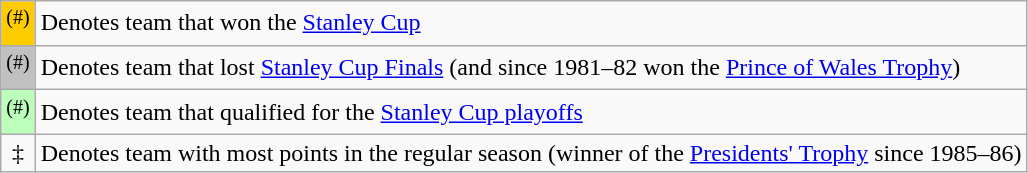<table class="wikitable">
<tr>
<td bgcolor=#FFCC00 align=center width=10px><sup>(#)</sup></td>
<td>Denotes team that won the <a href='#'>Stanley Cup</a></td>
</tr>
<tr>
<td bgcolor=#C0C0C0 align=center width=10px><sup>(#)</sup></td>
<td>Denotes team that lost <a href='#'>Stanley Cup Finals</a> (and since 1981–82 won the <a href='#'>Prince of Wales Trophy</a>)</td>
</tr>
<tr>
<td bgcolor=#BBFFBB align=center width=10px><sup>(#)</sup></td>
<td>Denotes team that qualified for the <a href='#'>Stanley Cup playoffs</a></td>
</tr>
<tr>
<td align=center width=10px>‡</td>
<td>Denotes team with most points in the regular season (winner of the <a href='#'>Presidents' Trophy</a> since 1985–86)</td>
</tr>
</table>
